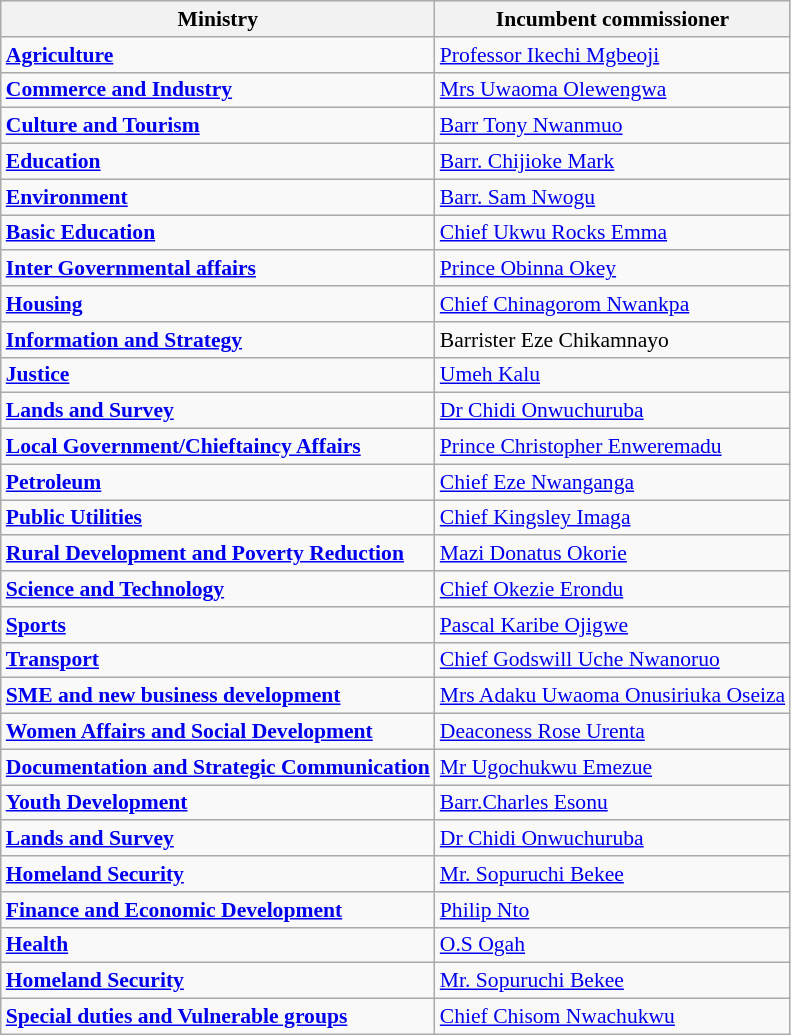<table class="wikitable" style="font-size:90%;">
<tr bgcolor="#ececec">
<th>Ministry</th>
<th>Incumbent commissioner</th>
</tr>
<tr>
<td><strong><a href='#'>Agriculture</a></strong></td>
<td><a href='#'>Professor Ikechi Mgbeoji</a></td>
</tr>
<tr>
<td><strong><a href='#'>Commerce and Industry</a></strong></td>
<td><a href='#'>Mrs Uwaoma Olewengwa</a></td>
</tr>
<tr>
<td><strong><a href='#'>Culture and Tourism</a></strong></td>
<td><a href='#'>Barr Tony Nwanmuo</a></td>
</tr>
<tr>
<td><strong><a href='#'>Education</a></strong></td>
<td><a href='#'>Barr. Chijioke Mark</a></td>
</tr>
<tr>
<td><strong><a href='#'>Environment</a></strong></td>
<td><a href='#'>Barr. Sam Nwogu</a></td>
</tr>
<tr>
<td><strong><a href='#'>Basic Education</a></strong></td>
<td><a href='#'>Chief Ukwu Rocks Emma</a></td>
</tr>
<tr>
<td><strong><a href='#'>Inter Governmental affairs</a></strong></td>
<td><a href='#'>Prince Obinna Okey </a></td>
</tr>
<tr>
<td><strong><a href='#'>Housing</a> </strong></td>
<td><a href='#'>Chief Chinagorom Nwankpa</a></td>
</tr>
<tr>
<td><strong><a href='#'>Information and Strategy</a> </strong></td>
<td>Barrister Eze Chikamnayo</td>
</tr>
<tr>
<td><strong><a href='#'>Justice</a></strong></td>
<td><a href='#'>Umeh Kalu</a></td>
</tr>
<tr>
<td><strong><a href='#'>Lands and Survey</a> </strong></td>
<td><a href='#'>Dr Chidi Onwuchuruba</a></td>
</tr>
<tr>
<td><strong><a href='#'>Local Government/Chieftaincy Affairs</a> </strong></td>
<td><a href='#'>Prince Christopher Enweremadu</a></td>
</tr>
<tr>
<td><strong><a href='#'>Petroleum</a></strong></td>
<td><a href='#'>Chief Eze Nwanganga</a></td>
</tr>
<tr>
<td><strong><a href='#'>Public Utilities</a> </strong></td>
<td><a href='#'>Chief Kingsley Imaga</a></td>
</tr>
<tr>
<td><strong><a href='#'>Rural Development and Poverty Reduction</a></strong></td>
<td><a href='#'>Mazi Donatus Okorie</a></td>
</tr>
<tr>
<td><strong><a href='#'>Science and Technology</a> </strong></td>
<td><a href='#'>Chief Okezie Erondu</a></td>
</tr>
<tr>
<td><strong><a href='#'>Sports</a> </strong></td>
<td><a href='#'>Pascal Karibe Ojigwe</a></td>
</tr>
<tr>
<td><strong><a href='#'>Transport</a> </strong></td>
<td><a href='#'>Chief Godswill Uche Nwanoruo</a></td>
</tr>
<tr>
<td><strong><a href='#'>SME and new business development</a></strong></td>
<td><a href='#'>Mrs Adaku Uwaoma Onusiriuka Oseiza</a></td>
</tr>
<tr>
<td><strong><a href='#'>Women Affairs and Social Development</a></strong></td>
<td><a href='#'>Deaconess Rose Urenta</a></td>
</tr>
<tr>
<td><strong><a href='#'>Documentation and Strategic Communication</a></strong></td>
<td><a href='#'>Mr Ugochukwu Emezue</a></td>
</tr>
<tr>
<td><strong><a href='#'>Youth Development</a></strong></td>
<td><a href='#'>Barr.Charles Esonu</a></td>
</tr>
<tr>
<td><strong><a href='#'>Lands and Survey</a></strong></td>
<td><a href='#'>Dr Chidi Onwuchuruba</a></td>
</tr>
<tr>
<td><strong><a href='#'>Homeland Security</a></strong></td>
<td><a href='#'>Mr. Sopuruchi Bekee</a></td>
</tr>
<tr>
<td><strong><a href='#'>Finance and Economic Development</a></strong></td>
<td><a href='#'>Philip Nto</a></td>
</tr>
<tr>
<td><strong><a href='#'>Health</a></strong></td>
<td><a href='#'>O.S Ogah</a></td>
</tr>
<tr>
<td><strong><a href='#'>Homeland Security</a></strong></td>
<td><a href='#'>Mr. Sopuruchi Bekee</a></td>
</tr>
<tr>
<td><strong><a href='#'>Special duties and Vulnerable groups</a></strong></td>
<td><a href='#'>Chief Chisom Nwachukwu</a></td>
</tr>
</table>
